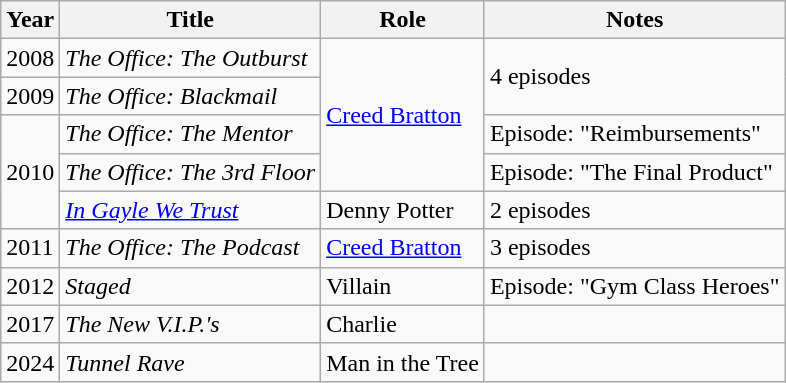<table class="wikitable">
<tr>
<th>Year</th>
<th>Title</th>
<th>Role</th>
<th>Notes</th>
</tr>
<tr>
<td>2008</td>
<td><em>The Office: The Outburst</em></td>
<td rowspan="4"><a href='#'>Creed Bratton</a></td>
<td rowspan="2">4 episodes</td>
</tr>
<tr>
<td>2009</td>
<td><em>The Office: Blackmail</em></td>
</tr>
<tr>
<td rowspan="3">2010</td>
<td><em>The Office: The Mentor</em></td>
<td>Episode: "Reimbursements"</td>
</tr>
<tr>
<td><em>The Office: The 3rd Floor</em></td>
<td>Episode: "The Final Product"</td>
</tr>
<tr>
<td><em><a href='#'>In Gayle We Trust</a></em></td>
<td>Denny Potter</td>
<td>2 episodes</td>
</tr>
<tr>
<td>2011</td>
<td><em>The Office: The Podcast</em></td>
<td><a href='#'>Creed Bratton</a></td>
<td>3 episodes</td>
</tr>
<tr>
<td>2012</td>
<td><em>Staged</em></td>
<td>Villain</td>
<td>Episode: "Gym Class Heroes"</td>
</tr>
<tr>
<td>2017</td>
<td><em>The New V.I.P.'s</em></td>
<td>Charlie</td>
</tr>
<tr>
<td>2024</td>
<td><em>Tunnel Rave</em></td>
<td>Man in the Tree</td>
<td></td>
</tr>
</table>
